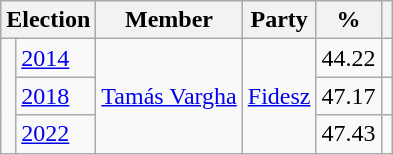<table class=wikitable>
<tr>
<th colspan=2>Election</th>
<th>Member</th>
<th>Party</th>
<th>%</th>
<th></th>
</tr>
<tr>
<td rowspan=3 bgcolor=></td>
<td><a href='#'>2014</a></td>
<td rowspan=3><a href='#'>Tamás Vargha</a></td>
<td rowspan=3><a href='#'>Fidesz</a></td>
<td align=right>44.22</td>
<td align=center></td>
</tr>
<tr>
<td><a href='#'>2018</a></td>
<td align=right>47.17</td>
<td align=center></td>
</tr>
<tr>
<td><a href='#'>2022</a></td>
<td align=right>47.43</td>
<td align=center></td>
</tr>
</table>
